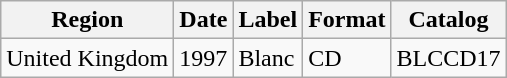<table class="wikitable">
<tr>
<th>Region</th>
<th>Date</th>
<th>Label</th>
<th>Format</th>
<th>Catalog</th>
</tr>
<tr>
<td>United Kingdom</td>
<td>1997</td>
<td>Blanc</td>
<td>CD</td>
<td>BLCCD17</td>
</tr>
</table>
